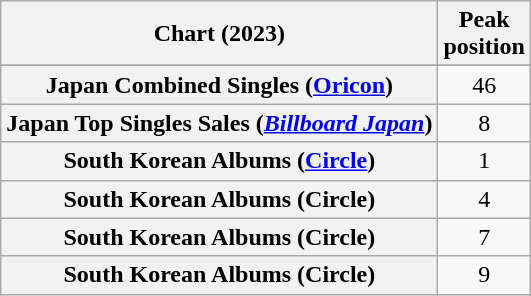<table class="wikitable sortable plainrowheaders" style="text-align:center">
<tr>
<th scope="col">Chart (2023)</th>
<th scope="col">Peak<br>position</th>
</tr>
<tr>
</tr>
<tr>
</tr>
<tr>
<th scope="row">Japan Combined Singles (<a href='#'>Oricon</a>)</th>
<td>46</td>
</tr>
<tr>
<th scope="row">Japan Top Singles Sales (<em><a href='#'>Billboard Japan</a></em>)</th>
<td>8</td>
</tr>
<tr>
<th scope="row">South Korean Albums (<a href='#'>Circle</a>)</th>
<td>1</td>
</tr>
<tr>
<th scope="row">South Korean Albums (Circle)<br></th>
<td>4</td>
</tr>
<tr>
<th scope="row">South Korean Albums (Circle)<br></th>
<td>7</td>
</tr>
<tr>
<th scope="row">South Korean Albums (Circle)<br></th>
<td>9</td>
</tr>
</table>
